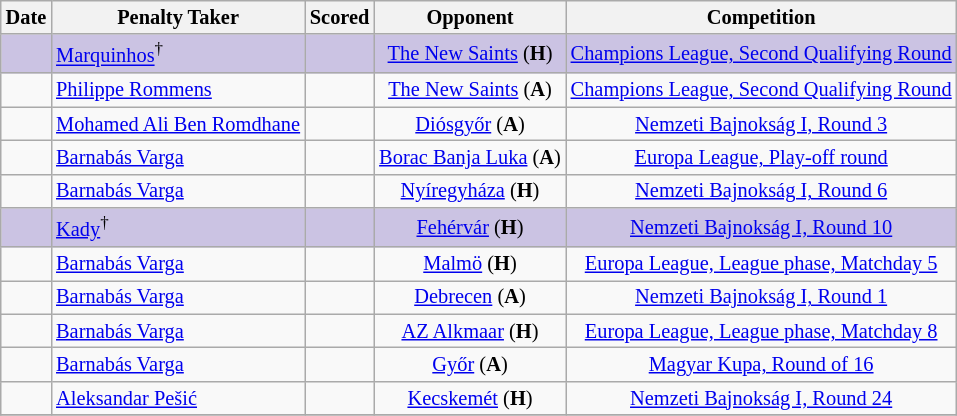<table class="wikitable sortable sticky-header zebra" style="text-align:center; font-size:85%;">
<tr>
<th>Date</th>
<th>Penalty Taker</th>
<th>Scored</th>
<th>Opponent</th>
<th>Competition</th>
</tr>
<tr bgcolor=#CBC3E3>
<td></td>
<td align="left"> <a href='#'>Marquinhos</a><sup>†</sup></td>
<td></td>
<td><a href='#'>The New Saints</a> (<strong>H</strong>)</td>
<td><a href='#'>Champions League, Second Qualifying Round</a></td>
</tr>
<tr>
<td></td>
<td align="left"> <a href='#'>Philippe Rommens</a></td>
<td></td>
<td><a href='#'>The New Saints</a> (<strong>A</strong>)</td>
<td><a href='#'>Champions League, Second Qualifying Round</a></td>
</tr>
<tr>
<td></td>
<td align="left"> <a href='#'>Mohamed Ali Ben Romdhane</a></td>
<td></td>
<td><a href='#'>Diósgyőr</a> (<strong>A</strong>)</td>
<td><a href='#'>Nemzeti Bajnokság I, Round 3</a></td>
</tr>
<tr>
<td></td>
<td align="left"> <a href='#'>Barnabás Varga</a></td>
<td></td>
<td><a href='#'>Borac Banja Luka</a> (<strong>A</strong>)</td>
<td><a href='#'>Europa League, Play-off round</a></td>
</tr>
<tr>
<td></td>
<td align="left"> <a href='#'>Barnabás Varga</a></td>
<td></td>
<td><a href='#'>Nyíregyháza</a> (<strong>H</strong>)</td>
<td><a href='#'>Nemzeti Bajnokság I, Round 6</a></td>
</tr>
<tr bgcolor=#CBC3E3>
<td></td>
<td align="left"> <a href='#'>Kady</a><sup>†</sup></td>
<td></td>
<td><a href='#'>Fehérvár</a> (<strong>H</strong>)</td>
<td><a href='#'>Nemzeti Bajnokság I, Round 10</a></td>
</tr>
<tr>
<td></td>
<td align="left"> <a href='#'>Barnabás Varga</a></td>
<td></td>
<td><a href='#'>Malmö</a> (<strong>H</strong>)</td>
<td><a href='#'>Europa League, League phase, Matchday 5</a></td>
</tr>
<tr>
<td></td>
<td align="left"> <a href='#'>Barnabás Varga</a></td>
<td></td>
<td><a href='#'>Debrecen</a> (<strong>A</strong>)</td>
<td><a href='#'>Nemzeti Bajnokság I, Round 1</a></td>
</tr>
<tr>
<td></td>
<td align="left"> <a href='#'>Barnabás Varga</a></td>
<td></td>
<td><a href='#'>AZ Alkmaar</a> (<strong>H</strong>)</td>
<td><a href='#'>Europa League, League phase, Matchday 8</a></td>
</tr>
<tr>
<td></td>
<td align="left"> <a href='#'>Barnabás Varga</a></td>
<td></td>
<td><a href='#'>Győr</a> (<strong>A</strong>)</td>
<td><a href='#'>Magyar Kupa, Round of 16</a></td>
</tr>
<tr>
<td></td>
<td align="left"> <a href='#'>Aleksandar Pešić</a></td>
<td></td>
<td><a href='#'>Kecskemét</a> (<strong>H</strong>)</td>
<td><a href='#'>Nemzeti Bajnokság I, Round 24</a></td>
</tr>
<tr>
</tr>
</table>
